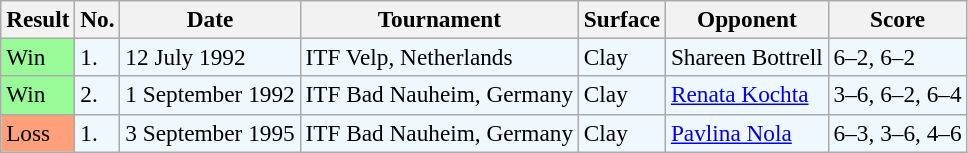<table class="sortable wikitable" style=font-size:97%>
<tr>
<th>Result</th>
<th>No.</th>
<th>Date</th>
<th>Tournament</th>
<th>Surface</th>
<th>Opponent</th>
<th class="unsortable">Score</th>
</tr>
<tr style="background:#f0f8ff;">
<td bgcolor="98FB98">Win</td>
<td>1.</td>
<td>12 July 1992</td>
<td>ITF Velp, Netherlands</td>
<td>Clay</td>
<td> Shareen Bottrell</td>
<td>6–2, 6–2</td>
</tr>
<tr style="background:#f0f8ff;">
<td bgcolor="98FB98">Win</td>
<td>2.</td>
<td>1 September 1992</td>
<td>ITF Bad Nauheim, Germany</td>
<td>Clay</td>
<td> <a href='#'>Renata Kochta</a></td>
<td>3–6, 6–2, 6–4</td>
</tr>
<tr style="background:#f0f8ff;">
<td style="background:#ffa07a;">Loss</td>
<td>1.</td>
<td>3 September 1995</td>
<td>ITF Bad Nauheim, Germany</td>
<td>Clay</td>
<td> <a href='#'>Pavlina Nola</a></td>
<td>6–3, 3–6, 4–6</td>
</tr>
</table>
